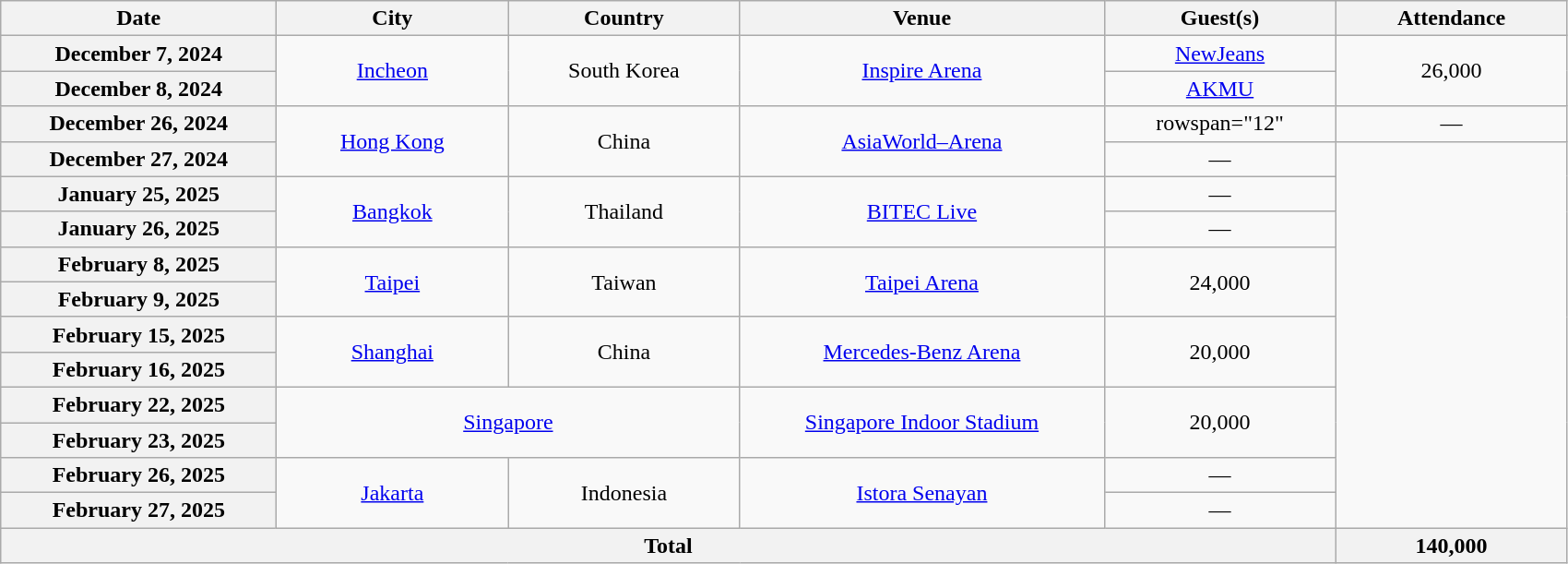<table class="wikitable plainrowheaders" style="text-align:center;">
<tr>
<th scope="col" style="width:12em">Date</th>
<th scope="col" style="width:10em">City</th>
<th scope="col" style="width:10em">Country</th>
<th scope="col" style="width:16em">Venue</th>
<th scope="col" style="width:10em">Guest(s)</th>
<th scope="col" style="width:10em">Attendance</th>
</tr>
<tr>
<th scope="row" style="text-align:center">December 7, 2024</th>
<td rowspan="2"><a href='#'>Incheon</a></td>
<td rowspan="2">South Korea</td>
<td rowspan="2"><a href='#'>Inspire Arena</a></td>
<td><a href='#'>NewJeans</a></td>
<td rowspan="2">26,000</td>
</tr>
<tr>
<th scope="row" style="text-align:center">December 8, 2024</th>
<td><a href='#'>AKMU</a></td>
</tr>
<tr>
<th scope="row" style="text-align:center">December 26, 2024</th>
<td rowspan="2"><a href='#'>Hong Kong</a></td>
<td rowspan="2">China</td>
<td rowspan="2"><a href='#'>AsiaWorld–Arena</a></td>
<td>rowspan="12" </td>
<td>—</td>
</tr>
<tr>
<th scope="row" style="text-align:center">December 27, 2024</th>
<td>—</td>
</tr>
<tr>
<th scope="row" style="text-align:center">January 25, 2025</th>
<td rowspan="2"><a href='#'>Bangkok</a></td>
<td rowspan="2">Thailand</td>
<td rowspan="2"><a href='#'>BITEC Live</a></td>
<td>—</td>
</tr>
<tr>
<th scope="row" style="text-align:center">January 26, 2025</th>
<td>—</td>
</tr>
<tr>
<th scope="row" style="text-align:center">February 8, 2025</th>
<td rowspan="2"><a href='#'>Taipei</a></td>
<td rowspan="2">Taiwan</td>
<td rowspan="2"><a href='#'>Taipei Arena</a></td>
<td rowspan="2">24,000</td>
</tr>
<tr>
<th scope="row" style="text-align:center">February 9, 2025</th>
</tr>
<tr>
<th scope="row" style="text-align:center">February 15, 2025</th>
<td rowspan="2"><a href='#'>Shanghai</a></td>
<td rowspan="2">China</td>
<td rowspan="2"><a href='#'>Mercedes-Benz Arena</a></td>
<td rowspan="2">20,000</td>
</tr>
<tr>
<th scope="row" style="text-align:center">February 16, 2025</th>
</tr>
<tr>
<th scope="row" style="text-align:center">February 22, 2025</th>
<td rowspan="2" colspan="2"><a href='#'>Singapore</a></td>
<td rowspan="2"><a href='#'>Singapore Indoor Stadium</a></td>
<td rowspan="2">20,000</td>
</tr>
<tr>
<th scope="row" style="text-align:center">February 23, 2025</th>
</tr>
<tr>
<th scope="row" style="text-align:center">February 26, 2025</th>
<td rowspan="2"><a href='#'>Jakarta</a></td>
<td rowspan="2">Indonesia</td>
<td rowspan="2"><a href='#'>Istora Senayan</a></td>
<td>—</td>
</tr>
<tr>
<th scope="row" style="text-align:center">February 27, 2025</th>
<td>—</td>
</tr>
<tr>
<th colspan="5">Total</th>
<th>140,000</th>
</tr>
</table>
